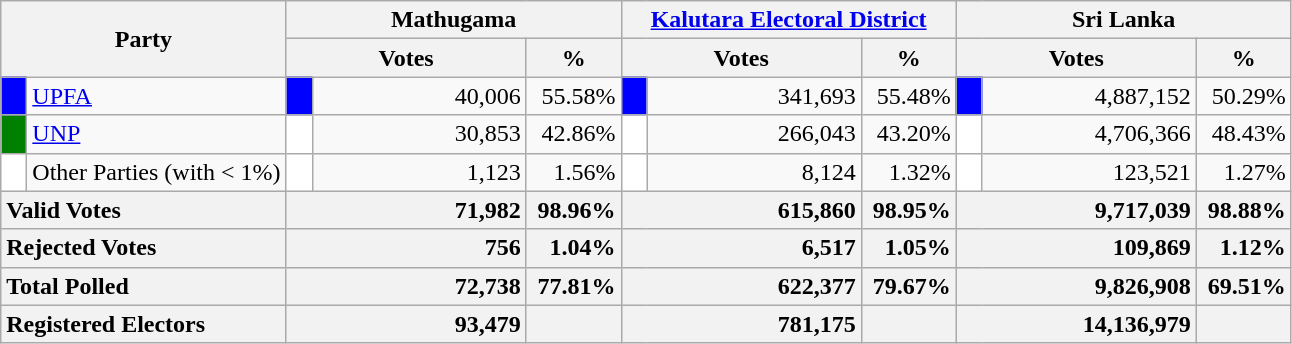<table class="wikitable">
<tr>
<th colspan="2" width="144px"rowspan="2">Party</th>
<th colspan="3" width="216px">Mathugama</th>
<th colspan="3" width="216px"><a href='#'>Kalutara Electoral District</a></th>
<th colspan="3" width="216px">Sri Lanka</th>
</tr>
<tr>
<th colspan="2" width="144px">Votes</th>
<th>%</th>
<th colspan="2" width="144px">Votes</th>
<th>%</th>
<th colspan="2" width="144px">Votes</th>
<th>%</th>
</tr>
<tr>
<td style="background-color:blue;" width="10px"></td>
<td style="text-align:left;"><a href='#'>UPFA</a></td>
<td style="background-color:blue;" width="10px"></td>
<td style="text-align:right;">40,006</td>
<td style="text-align:right;">55.58%</td>
<td style="background-color:blue;" width="10px"></td>
<td style="text-align:right;">341,693</td>
<td style="text-align:right;">55.48%</td>
<td style="background-color:blue;" width="10px"></td>
<td style="text-align:right;">4,887,152</td>
<td style="text-align:right;">50.29%</td>
</tr>
<tr>
<td style="background-color:green;" width="10px"></td>
<td style="text-align:left;"><a href='#'>UNP</a></td>
<td style="background-color:white;" width="10px"></td>
<td style="text-align:right;">30,853</td>
<td style="text-align:right;">42.86%</td>
<td style="background-color:white;" width="10px"></td>
<td style="text-align:right;">266,043</td>
<td style="text-align:right;">43.20%</td>
<td style="background-color:white;" width="10px"></td>
<td style="text-align:right;">4,706,366</td>
<td style="text-align:right;">48.43%</td>
</tr>
<tr>
<td style="background-color:white;" width="10px"></td>
<td style="text-align:left;">Other Parties (with < 1%)</td>
<td style="background-color:white;" width="10px"></td>
<td style="text-align:right;">1,123</td>
<td style="text-align:right;">1.56%</td>
<td style="background-color:white;" width="10px"></td>
<td style="text-align:right;">8,124</td>
<td style="text-align:right;">1.32%</td>
<td style="background-color:white;" width="10px"></td>
<td style="text-align:right;">123,521</td>
<td style="text-align:right;">1.27%</td>
</tr>
<tr>
<th colspan="2" width="144px"style="text-align:left;">Valid Votes</th>
<th style="text-align:right;"colspan="2" width="144px">71,982</th>
<th style="text-align:right;">98.96%</th>
<th style="text-align:right;"colspan="2" width="144px">615,860</th>
<th style="text-align:right;">98.95%</th>
<th style="text-align:right;"colspan="2" width="144px">9,717,039</th>
<th style="text-align:right;">98.88%</th>
</tr>
<tr>
<th colspan="2" width="144px"style="text-align:left;">Rejected Votes</th>
<th style="text-align:right;"colspan="2" width="144px">756</th>
<th style="text-align:right;">1.04%</th>
<th style="text-align:right;"colspan="2" width="144px">6,517</th>
<th style="text-align:right;">1.05%</th>
<th style="text-align:right;"colspan="2" width="144px">109,869</th>
<th style="text-align:right;">1.12%</th>
</tr>
<tr>
<th colspan="2" width="144px"style="text-align:left;">Total Polled</th>
<th style="text-align:right;"colspan="2" width="144px">72,738</th>
<th style="text-align:right;">77.81%</th>
<th style="text-align:right;"colspan="2" width="144px">622,377</th>
<th style="text-align:right;">79.67%</th>
<th style="text-align:right;"colspan="2" width="144px">9,826,908</th>
<th style="text-align:right;">69.51%</th>
</tr>
<tr>
<th colspan="2" width="144px"style="text-align:left;">Registered Electors</th>
<th style="text-align:right;"colspan="2" width="144px">93,479</th>
<th></th>
<th style="text-align:right;"colspan="2" width="144px">781,175</th>
<th></th>
<th style="text-align:right;"colspan="2" width="144px">14,136,979</th>
<th></th>
</tr>
</table>
